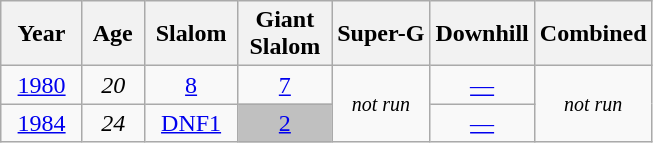<table class=wikitable style="text-align:center">
<tr>
<th>  Year  </th>
<th> Age </th>
<th> Slalom </th>
<th> Giant <br> Slalom </th>
<th>Super-G</th>
<th>Downhill</th>
<th>Combined</th>
</tr>
<tr>
<td><a href='#'>1980</a></td>
<td><em>20</em></td>
<td><a href='#'>8</a></td>
<td><a href='#'>7</a></td>
<td rowspan=2><small><em>not run</em></small></td>
<td><a href='#'>—</a></td>
<td rowspan=2><small><em>not run</em></small></td>
</tr>
<tr>
<td><a href='#'>1984</a></td>
<td><em>24</em></td>
<td><a href='#'>DNF1</a></td>
<td style="background:silver;"><a href='#'>2</a></td>
<td><a href='#'>—</a></td>
</tr>
</table>
